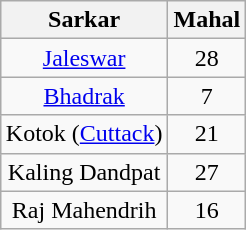<table class="wikitable"  style="text-align:center; margin:auto;">
<tr>
<th>Sarkar</th>
<th>Mahal</th>
</tr>
<tr>
<td><a href='#'>Jaleswar</a></td>
<td>28</td>
</tr>
<tr>
<td><a href='#'>Bhadrak</a></td>
<td>7</td>
</tr>
<tr>
<td>Kotok (<a href='#'>Cuttack</a>)</td>
<td>21</td>
</tr>
<tr>
<td>Kaling Dandpat</td>
<td>27</td>
</tr>
<tr>
<td>Raj Mahendrih</td>
<td>16</td>
</tr>
</table>
